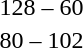<table style="text-align:center;">
<tr>
<th width=200></th>
<th width=100></th>
<th width=200></th>
<th></th>
</tr>
<tr>
<td align=right><strong></strong></td>
<td>128 – 60</td>
<td align=left></td>
</tr>
<tr>
<td align=right></td>
<td>80 – 102</td>
<td align=left><strong></strong></td>
</tr>
</table>
